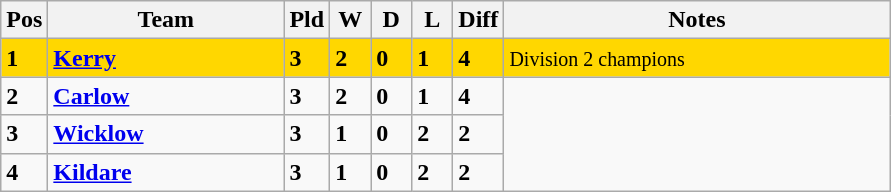<table class="wikitable" style="text-align: centre;">
<tr>
<th width=20>Pos</th>
<th width=150>Team</th>
<th width=20>Pld</th>
<th width=20>W</th>
<th width=20>D</th>
<th width=20>L</th>
<th width=20>Diff</th>
<th width=250>Notes</th>
</tr>
<tr style="background:gold;">
<td><strong>1</strong></td>
<td align=left><strong> <a href='#'>Kerry</a> </strong></td>
<td><strong>3</strong></td>
<td><strong>2</strong></td>
<td><strong>0</strong></td>
<td><strong>1</strong></td>
<td><strong>4</strong></td>
<td><small> Division 2 champions</small></td>
</tr>
<tr>
<td><strong>2</strong></td>
<td align=left><strong> <a href='#'>Carlow</a> </strong></td>
<td><strong>3</strong></td>
<td><strong>2</strong></td>
<td><strong>0</strong></td>
<td><strong>1</strong></td>
<td><strong>4</strong></td>
</tr>
<tr>
<td><strong>3</strong></td>
<td align=left><strong> <a href='#'>Wicklow</a> </strong></td>
<td><strong>3</strong></td>
<td><strong>1</strong></td>
<td><strong>0</strong></td>
<td><strong>2</strong></td>
<td><strong>2</strong></td>
</tr>
<tr>
<td><strong>4</strong></td>
<td align=left><strong> <a href='#'>Kildare</a> </strong></td>
<td><strong>3</strong></td>
<td><strong>1</strong></td>
<td><strong>0</strong></td>
<td><strong>2</strong></td>
<td><strong>2</strong></td>
</tr>
</table>
